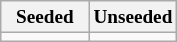<table class="wikitable" style="font-size:80%">
<tr>
<th width=50%>Seeded</th>
<th width=50%>Unseeded</th>
</tr>
<tr>
<td valign=top></td>
<td valign=top></td>
</tr>
</table>
